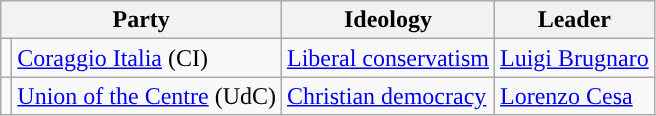<table class=wikitable  style=text-align:left>
<tr>
<th colspan=2>Party</th>
<th>Ideology</th>
<th>Leader</th>
</tr>
<tr>
<td></td>
<td><a href='#'>Coraggio Italia</a> (CI)</td>
<td><a href='#'>Liberal conservatism</a></td>
<td><a href='#'>Luigi Brugnaro</a></td>
</tr>
<tr>
<td></td>
<td><a href='#'>Union of the Centre</a> (UdC)</td>
<td><a href='#'>Christian democracy</a></td>
<td><a href='#'>Lorenzo Cesa</a></td>
</tr>
</table>
